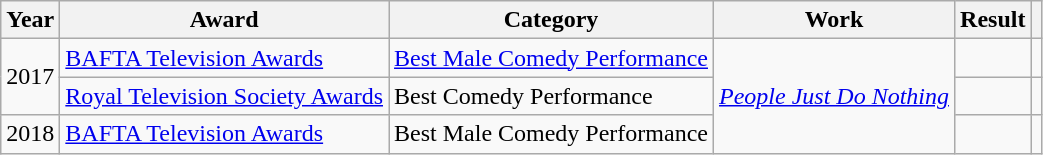<table class="wikitable sortable">
<tr>
<th>Year</th>
<th>Award</th>
<th>Category</th>
<th>Work</th>
<th>Result</th>
<th class=unsortable></th>
</tr>
<tr>
<td rowspan="2" style="text-align: center;">2017</td>
<td><a href='#'>BAFTA Television Awards</a></td>
<td><a href='#'>Best Male Comedy Performance</a></td>
<td rowspan="3"><em><a href='#'>People Just Do Nothing</a></em></td>
<td></td>
<td style="text-align: center;"></td>
</tr>
<tr>
<td><a href='#'>Royal Television Society Awards</a></td>
<td>Best Comedy Performance</td>
<td></td>
<td style="text-align: center;"></td>
</tr>
<tr>
<td style="text-align: center;">2018</td>
<td><a href='#'>BAFTA Television Awards</a></td>
<td>Best Male Comedy Performance</td>
<td></td>
<td style="text-align: center;"></td>
</tr>
</table>
